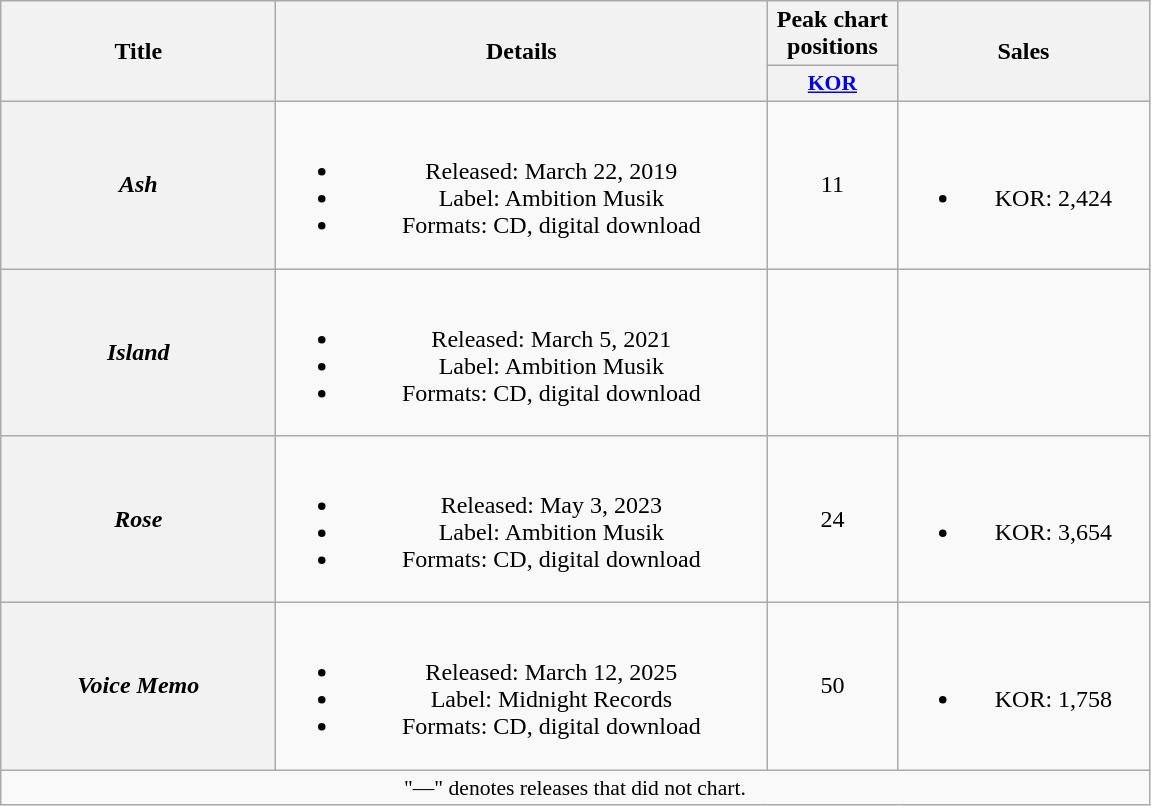<table class="wikitable plainrowheaders" style="text-align:center;">
<tr>
<th scope="col" rowspan="2" style="width:11em;">Title</th>
<th scope="col" rowspan="2" style="width:20em;">Details</th>
<th scope="col" colspan="1" style="width:5em;">Peak chart positions</th>
<th scope="col" rowspan="2" style="width:10em;">Sales</th>
</tr>
<tr>
<th scope="col" style="width:3em;font-size:90%;"><a href='#'>KOR</a><br></th>
</tr>
<tr>
<th scope="row"><em>Ash</em></th>
<td><br><ul><li>Released: March 22, 2019</li><li>Label: Ambition Musik</li><li>Formats: CD, digital download</li></ul></td>
<td>11</td>
<td><br><ul><li>KOR: 2,424</li></ul></td>
</tr>
<tr>
<th scope="row"><em>Island</em></th>
<td><br><ul><li>Released: March 5, 2021</li><li>Label: Ambition Musik</li><li>Formats: CD, digital download</li></ul></td>
<td></td>
<td></td>
</tr>
<tr>
<th scope="row"><em>Rose</em></th>
<td><br><ul><li>Released: May 3, 2023</li><li>Label: Ambition Musik</li><li>Formats: CD, digital download</li></ul></td>
<td>24</td>
<td><br><ul><li>KOR: 3,654</li></ul></td>
</tr>
<tr>
<th scope="row"><em>Voice Memo</em></th>
<td><br><ul><li>Released: March 12, 2025</li><li>Label: Midnight Records</li><li>Formats: CD, digital download</li></ul></td>
<td>50</td>
<td><br><ul><li>KOR: 1,758</li></ul></td>
</tr>
<tr>
<td colspan="4" style="font-size:90%">"—" denotes releases that did not chart.</td>
</tr>
</table>
